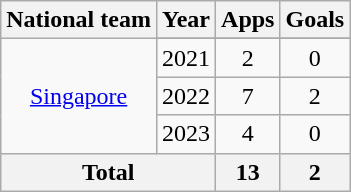<table class="wikitable" style="text-align:center">
<tr>
<th>National team</th>
<th>Year</th>
<th>Apps</th>
<th>Goals</th>
</tr>
<tr>
<td rowspan="4"><a href='#'>Singapore</a></td>
</tr>
<tr>
<td>2021</td>
<td>2</td>
<td>0</td>
</tr>
<tr>
<td>2022</td>
<td>7</td>
<td>2</td>
</tr>
<tr>
<td>2023</td>
<td>4</td>
<td>0</td>
</tr>
<tr>
<th colspan="2">Total</th>
<th>13</th>
<th>2</th>
</tr>
</table>
